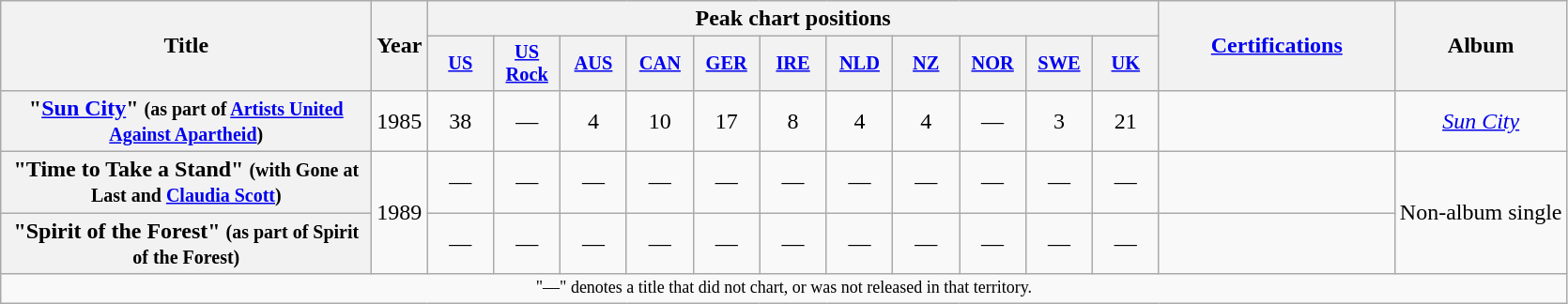<table class="wikitable plainrowheaders" style="text-align:center;">
<tr>
<th scope="col" rowspan="2" style="width:16em;">Title</th>
<th scope="col" rowspan="2">Year</th>
<th scope="col" colspan="11">Peak chart positions</th>
<th scope="col" rowspan="2" style="width:10em;"><a href='#'>Certifications</a></th>
<th scope="col" rowspan="2">Album</th>
</tr>
<tr>
<th scope="col" style="width:3em;font-size:85%;"><a href='#'>US</a></th>
<th scope="col" style="width:3em;font-size:85%;"><a href='#'>US Rock</a></th>
<th scope="col" style="width:3em;font-size:85%;"><a href='#'>AUS</a></th>
<th scope="col" style="width:3em;font-size:85%;"><a href='#'>CAN</a></th>
<th scope="col" style="width:3em;font-size:85%;"><a href='#'>GER</a></th>
<th scope="col" style="width:3em;font-size:85%;"><a href='#'>IRE</a></th>
<th scope="col" style="width:3em;font-size:85%;"><a href='#'>NLD</a></th>
<th scope="col" style="width:3em;font-size:85%;"><a href='#'>NZ</a></th>
<th scope="col" style="width:3em;font-size:85%;"><a href='#'>NOR</a></th>
<th scope="col" style="width:3em;font-size:85%;"><a href='#'>SWE</a></th>
<th scope="col" style="width:3em;font-size:85%;"><a href='#'>UK</a><br></th>
</tr>
<tr>
<th scope="row">"<a href='#'>Sun City</a>" <small>(as part of <a href='#'>Artists United Against Apartheid</a>)</small></th>
<td>1985</td>
<td>38</td>
<td>—</td>
<td>4</td>
<td>10</td>
<td>17</td>
<td>8</td>
<td>4</td>
<td>4</td>
<td>—</td>
<td>3</td>
<td>21</td>
<td></td>
<td><em><a href='#'>Sun City</a></em></td>
</tr>
<tr>
<th scope="row">"Time to Take a Stand" <small>(with Gone at Last and <a href='#'>Claudia Scott</a>)</small></th>
<td rowspan="2">1989</td>
<td>—</td>
<td>—</td>
<td>—</td>
<td>—</td>
<td>—</td>
<td>—</td>
<td>—</td>
<td>—</td>
<td>—</td>
<td>—</td>
<td>—</td>
<td></td>
<td rowspan=2>Non-album single</td>
</tr>
<tr>
<th scope="row">"Spirit of the Forest" <small>(as part of Spirit of the Forest)</small></th>
<td>—</td>
<td>—</td>
<td>—</td>
<td>—</td>
<td>—</td>
<td>—</td>
<td>—</td>
<td>—</td>
<td>—</td>
<td>—</td>
<td>—</td>
<td></td>
</tr>
<tr>
<td colspan="15" style="font-size:75%">"—" denotes a title that did not chart, or was not released in that territory.</td>
</tr>
</table>
